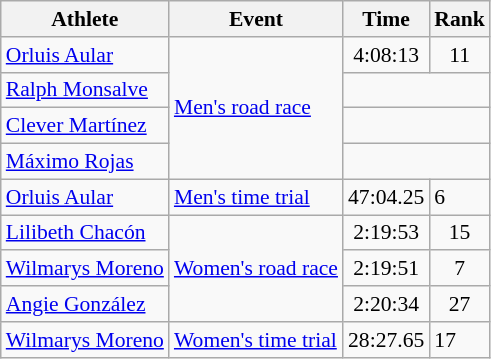<table class=wikitable style="font-size:90%;">
<tr>
<th>Athlete</th>
<th>Event</th>
<th>Time</th>
<th>Rank</th>
</tr>
<tr align=center>
<td align=left><a href='#'>Orluis Aular</a></td>
<td align=left rowspan=4><a href='#'>Men's road race</a></td>
<td>4:08:13</td>
<td>11</td>
</tr>
<tr>
<td align=left><a href='#'>Ralph Monsalve</a></td>
<td colspan=2></td>
</tr>
<tr>
<td align=left><a href='#'>Clever Martínez</a></td>
<td colspan=2></td>
</tr>
<tr>
<td align=left><a href='#'>Máximo Rojas</a></td>
<td colspan=2></td>
</tr>
<tr>
<td align=left><a href='#'>Orluis Aular</a></td>
<td align=left><a href='#'>Men's time trial</a></td>
<td>47:04.25</td>
<td>6</td>
</tr>
<tr align=center>
<td align=left><a href='#'>Lilibeth Chacón</a></td>
<td align=left rowspan=3><a href='#'>Women's road race</a></td>
<td>2:19:53</td>
<td>15</td>
</tr>
<tr align=center>
<td align=left><a href='#'>Wilmarys Moreno</a></td>
<td>2:19:51</td>
<td>7</td>
</tr>
<tr align=center>
<td align=left><a href='#'>Angie González</a></td>
<td>2:20:34</td>
<td>27</td>
</tr>
<tr>
<td align=left><a href='#'>Wilmarys Moreno</a></td>
<td align=left><a href='#'>Women's time trial</a></td>
<td>28:27.65</td>
<td>17</td>
</tr>
</table>
